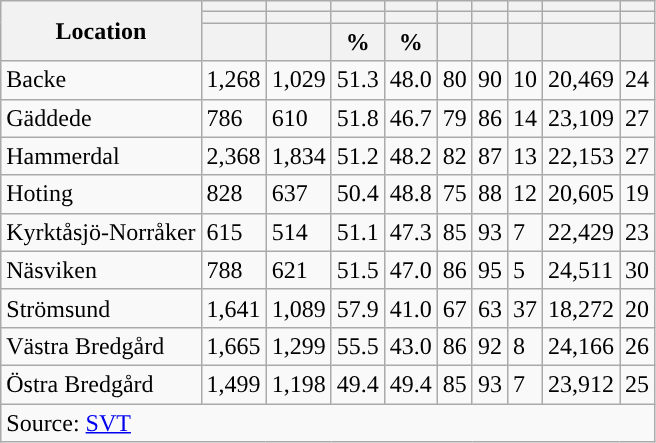<table role="presentation" class="wikitable sortable mw-collapsible">
<tr>
<th rowspan="3">Location</th>
<th></th>
<th></th>
<th></th>
<th></th>
<th></th>
<th></th>
<th></th>
<th></th>
<th></th>
</tr>
<tr>
<th></th>
<th></th>
<th style="background:"></th>
<th style="background:"></th>
<th></th>
<th></th>
<th></th>
<th></th>
<th></th>
</tr>
<tr>
<th data-sort-type="number"></th>
<th data-sort-type="number"></th>
<th data-sort-type="number">%</th>
<th data-sort-type="number">%</th>
<th data-sort-type="number"></th>
<th data-sort-type="number"></th>
<th data-sort-type="number"></th>
<th data-sort-type="number"></th>
<th data-sort-type="number"></th>
</tr>
<tr>
<td align="left">Backe</td>
<td>1,268</td>
<td>1,029</td>
<td>51.3</td>
<td>48.0</td>
<td>80</td>
<td>90</td>
<td>10</td>
<td>20,469</td>
<td>24</td>
</tr>
<tr>
<td align="left">Gäddede</td>
<td>786</td>
<td>610</td>
<td>51.8</td>
<td>46.7</td>
<td>79</td>
<td>86</td>
<td>14</td>
<td>23,109</td>
<td>27</td>
</tr>
<tr>
<td align="left">Hammerdal</td>
<td>2,368</td>
<td>1,834</td>
<td>51.2</td>
<td>48.2</td>
<td>82</td>
<td>87</td>
<td>13</td>
<td>22,153</td>
<td>27</td>
</tr>
<tr>
<td align="left">Hoting</td>
<td>828</td>
<td>637</td>
<td>50.4</td>
<td>48.8</td>
<td>75</td>
<td>88</td>
<td>12</td>
<td>20,605</td>
<td>19</td>
</tr>
<tr>
<td align="left">Kyrktåsjö-Norråker</td>
<td>615</td>
<td>514</td>
<td>51.1</td>
<td>47.3</td>
<td>85</td>
<td>93</td>
<td>7</td>
<td>22,429</td>
<td>23</td>
</tr>
<tr>
<td align="left">Näsviken</td>
<td>788</td>
<td>621</td>
<td>51.5</td>
<td>47.0</td>
<td>86</td>
<td>95</td>
<td>5</td>
<td>24,511</td>
<td>30</td>
</tr>
<tr>
<td align="left">Strömsund</td>
<td>1,641</td>
<td>1,089</td>
<td>57.9</td>
<td>41.0</td>
<td>67</td>
<td>63</td>
<td>37</td>
<td>18,272</td>
<td>20</td>
</tr>
<tr>
<td align="left">Västra Bredgård</td>
<td>1,665</td>
<td>1,299</td>
<td>55.5</td>
<td>43.0</td>
<td>86</td>
<td>92</td>
<td>8</td>
<td>24,166</td>
<td>26</td>
</tr>
<tr>
<td align="left">Östra Bredgård</td>
<td>1,499</td>
<td>1,198</td>
<td>49.4</td>
<td>49.4</td>
<td>85</td>
<td>93</td>
<td>7</td>
<td>23,912</td>
<td>25</td>
</tr>
<tr>
<td colspan="10" align="left">Source: <a href='#'>SVT</a></td>
</tr>
</table>
